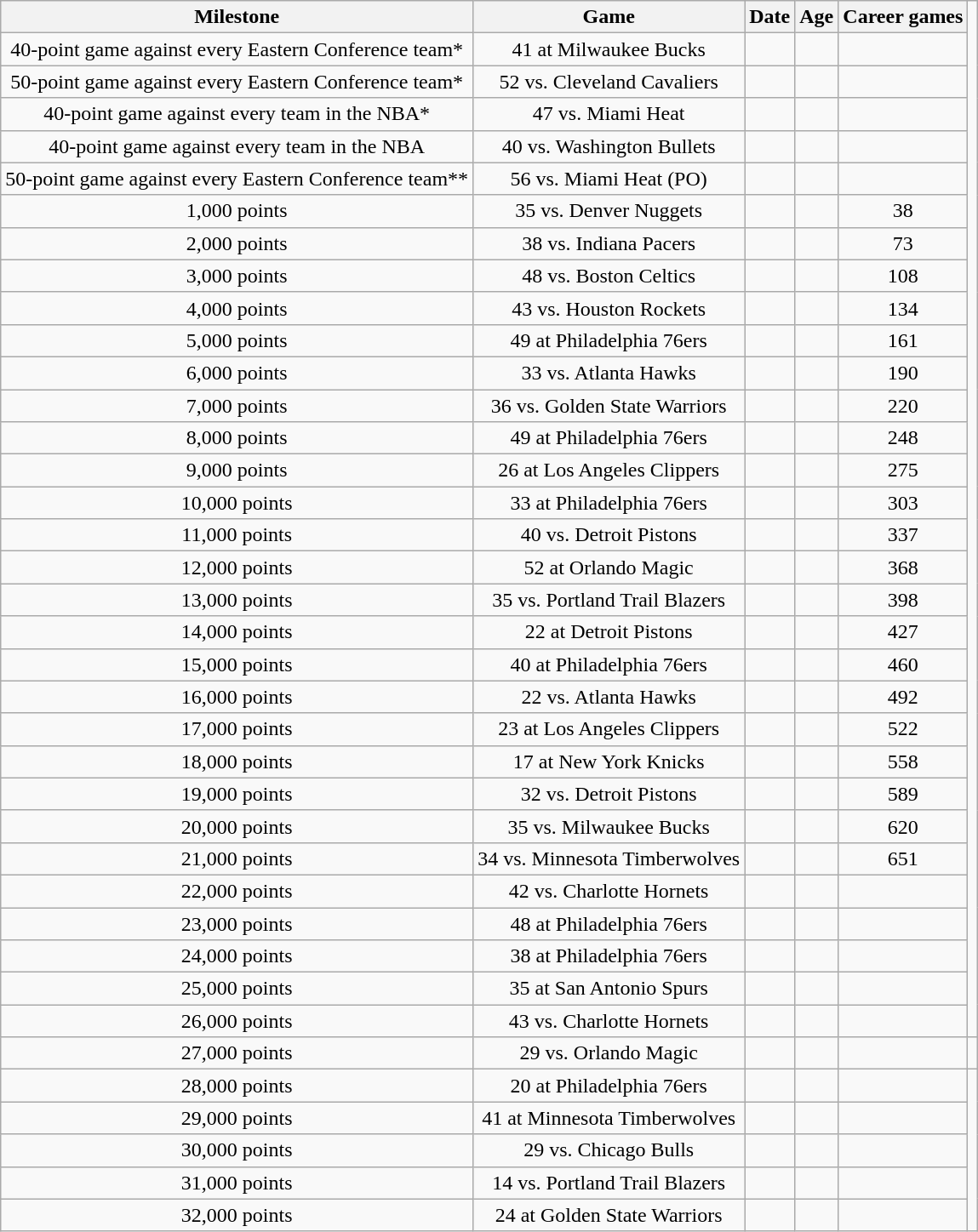<table class="wikitable" style="text-align:center">
<tr>
<th>Milestone</th>
<th>Game</th>
<th>Date</th>
<th>Age</th>
<th>Career games</th>
</tr>
<tr>
<td>40-point game against every Eastern Conference team*</td>
<td>41 at Milwaukee Bucks</td>
<td></td>
<td></td>
<td></td>
</tr>
<tr>
<td>50-point game against every Eastern Conference team*</td>
<td>52 vs. Cleveland Cavaliers</td>
<td></td>
<td></td>
<td></td>
</tr>
<tr>
<td>40-point game against every team in the NBA*</td>
<td>47 vs. Miami Heat</td>
<td></td>
<td></td>
<td></td>
</tr>
<tr>
<td>40-point game against every team in the NBA</td>
<td>40 vs. Washington Bullets</td>
<td></td>
<td></td>
<td></td>
</tr>
<tr>
<td>50-point game against every Eastern Conference team**</td>
<td>56 vs. Miami Heat (PO)</td>
<td></td>
<td></td>
<td></td>
</tr>
<tr>
<td>1,000 points</td>
<td>35 vs. Denver Nuggets</td>
<td></td>
<td></td>
<td>38</td>
</tr>
<tr>
<td>2,000 points</td>
<td>38 vs. Indiana Pacers</td>
<td></td>
<td></td>
<td>73</td>
</tr>
<tr>
<td>3,000 points</td>
<td>48 vs. Boston Celtics</td>
<td></td>
<td></td>
<td>108</td>
</tr>
<tr>
<td>4,000 points</td>
<td>43 vs. Houston Rockets</td>
<td></td>
<td></td>
<td>134</td>
</tr>
<tr>
<td>5,000 points</td>
<td>49 at Philadelphia 76ers</td>
<td></td>
<td></td>
<td>161</td>
</tr>
<tr>
<td>6,000 points</td>
<td>33 vs. Atlanta Hawks</td>
<td></td>
<td></td>
<td>190</td>
</tr>
<tr>
<td>7,000 points</td>
<td>36 vs. Golden State Warriors</td>
<td></td>
<td></td>
<td>220</td>
</tr>
<tr>
<td>8,000 points</td>
<td>49 at Philadelphia 76ers</td>
<td></td>
<td></td>
<td>248</td>
</tr>
<tr>
<td>9,000 points</td>
<td>26 at Los Angeles Clippers</td>
<td></td>
<td></td>
<td>275</td>
</tr>
<tr>
<td>10,000 points</td>
<td>33 at Philadelphia 76ers</td>
<td></td>
<td></td>
<td>303</td>
</tr>
<tr>
<td>11,000 points</td>
<td>40 vs. Detroit Pistons</td>
<td></td>
<td></td>
<td>337</td>
</tr>
<tr>
<td>12,000 points</td>
<td>52 at Orlando Magic</td>
<td></td>
<td></td>
<td>368</td>
</tr>
<tr>
<td>13,000 points</td>
<td>35 vs. Portland Trail Blazers</td>
<td></td>
<td></td>
<td>398</td>
</tr>
<tr>
<td>14,000 points</td>
<td>22 at Detroit Pistons</td>
<td></td>
<td></td>
<td>427</td>
</tr>
<tr>
<td>15,000 points</td>
<td>40 at Philadelphia 76ers</td>
<td></td>
<td></td>
<td>460</td>
</tr>
<tr>
<td>16,000 points</td>
<td>22 vs. Atlanta Hawks</td>
<td></td>
<td></td>
<td>492</td>
</tr>
<tr>
<td>17,000 points</td>
<td>23 at Los Angeles Clippers</td>
<td></td>
<td></td>
<td>522</td>
</tr>
<tr>
<td>18,000 points</td>
<td>17 at New York Knicks</td>
<td></td>
<td></td>
<td>558</td>
</tr>
<tr>
<td>19,000 points</td>
<td>32 vs. Detroit Pistons</td>
<td></td>
<td></td>
<td>589</td>
</tr>
<tr>
<td>20,000 points</td>
<td>35 vs. Milwaukee Bucks</td>
<td></td>
<td></td>
<td>620</td>
</tr>
<tr>
<td>21,000 points</td>
<td>34 vs. Minnesota Timberwolves</td>
<td></td>
<td></td>
<td>651</td>
</tr>
<tr>
<td>22,000 points</td>
<td>42 vs. Charlotte Hornets</td>
<td></td>
<td></td>
<td></td>
</tr>
<tr>
<td>23,000 points</td>
<td>48 at Philadelphia 76ers</td>
<td></td>
<td></td>
<td></td>
</tr>
<tr>
<td>24,000 points</td>
<td>38 at Philadelphia 76ers</td>
<td></td>
<td></td>
<td></td>
</tr>
<tr>
<td>25,000 points</td>
<td>35 at San Antonio Spurs</td>
<td></td>
<td></td>
<td></td>
</tr>
<tr>
<td>26,000 points</td>
<td>43 vs. Charlotte Hornets</td>
<td></td>
<td></td>
<td></td>
</tr>
<tr>
<td>27,000 points</td>
<td>29 vs. Orlando Magic</td>
<td></td>
<td></td>
<td></td>
<td></td>
</tr>
<tr>
<td>28,000 points</td>
<td>20 at Philadelphia 76ers</td>
<td></td>
<td></td>
<td></td>
</tr>
<tr>
<td>29,000 points</td>
<td>41 at Minnesota Timberwolves</td>
<td></td>
<td></td>
<td></td>
</tr>
<tr>
<td>30,000 points</td>
<td>29 vs. Chicago Bulls</td>
<td></td>
<td></td>
<td></td>
</tr>
<tr>
<td>31,000 points</td>
<td>14 vs. Portland Trail Blazers</td>
<td></td>
<td></td>
<td></td>
</tr>
<tr>
<td>32,000 points</td>
<td>24 at Golden State Warriors</td>
<td></td>
<td></td>
<td></td>
</tr>
</table>
